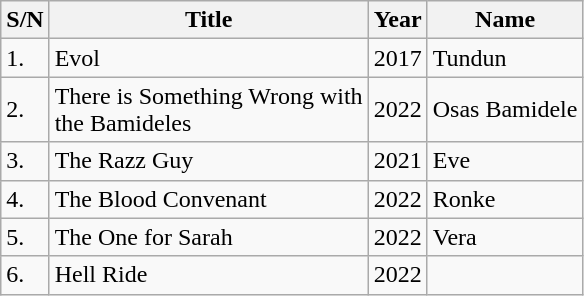<table class="wikitable">
<tr>
<th>S/N</th>
<th>Title</th>
<th>Year</th>
<th>Name</th>
</tr>
<tr>
<td>1.</td>
<td>Evol</td>
<td>2017</td>
<td>Tundun</td>
</tr>
<tr>
<td>2.</td>
<td>There is Something Wrong with<br>the Bamideles</td>
<td>2022</td>
<td>Osas Bamidele</td>
</tr>
<tr>
<td>3.</td>
<td>The Razz Guy</td>
<td>2021</td>
<td>Eve</td>
</tr>
<tr>
<td>4.</td>
<td>The Blood Convenant</td>
<td>2022</td>
<td>Ronke</td>
</tr>
<tr>
<td>5.</td>
<td>The One for Sarah</td>
<td>2022</td>
<td>Vera</td>
</tr>
<tr>
<td>6.</td>
<td>Hell Ride</td>
<td>2022</td>
</tr>
</table>
